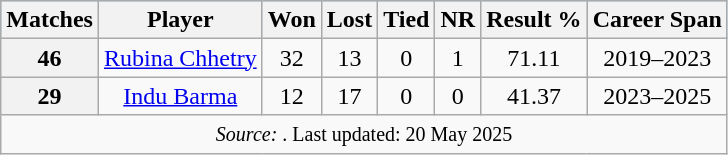<table class="wikitable" style="text-align: center;">
<tr bgcolor=#87cefa>
<th>Matches</th>
<th>Player</th>
<th>Won</th>
<th>Lost</th>
<th>Tied</th>
<th>NR</th>
<th>Result %</th>
<th>Career Span</th>
</tr>
<tr>
<th>46</th>
<td><a href='#'>Rubina Chhetry</a></td>
<td>32</td>
<td>13</td>
<td>0</td>
<td>1</td>
<td>71.11</td>
<td>2019–2023</td>
</tr>
<tr>
<th>29</th>
<td><a href='#'>Indu Barma</a></td>
<td>12</td>
<td>17</td>
<td>0</td>
<td>0</td>
<td>41.37</td>
<td>2023–2025</td>
</tr>
<tr>
<td colspan="8"><small><em>Source: </em>. Last updated: 20 May 2025</small></td>
</tr>
</table>
